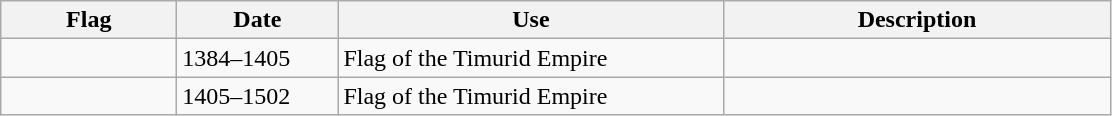<table class="wikitable">
<tr>
<th style="width:110px;">Flag</th>
<th style="width:100px;">Date</th>
<th style="width:250px;">Use</th>
<th style="width:250px;">Description</th>
</tr>
<tr>
<td></td>
<td>1384–1405</td>
<td>Flag of the Timurid Empire</td>
<td></td>
</tr>
<tr>
<td></td>
<td>1405–1502</td>
<td>Flag of the Timurid Empire</td>
<td></td>
</tr>
</table>
